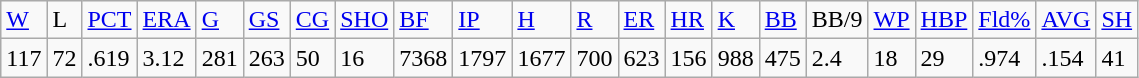<table class="wikitable">
<tr>
<td><a href='#'>W</a></td>
<td>L</td>
<td><a href='#'>PCT</a></td>
<td><a href='#'>ERA</a></td>
<td><a href='#'>G</a></td>
<td><a href='#'>GS</a></td>
<td><a href='#'>CG</a></td>
<td><a href='#'>SHO</a></td>
<td><a href='#'>BF</a></td>
<td><a href='#'>IP</a></td>
<td><a href='#'>H</a></td>
<td><a href='#'>R</a></td>
<td><a href='#'>ER</a></td>
<td><a href='#'>HR</a></td>
<td><a href='#'>K</a></td>
<td><a href='#'>BB</a></td>
<td>BB/9</td>
<td><a href='#'>WP</a></td>
<td><a href='#'>HBP</a></td>
<td><a href='#'>Fld%</a></td>
<td><a href='#'>AVG</a></td>
<td><a href='#'>SH</a></td>
</tr>
<tr>
<td>117</td>
<td>72</td>
<td>.619</td>
<td>3.12</td>
<td>281</td>
<td>263</td>
<td>50</td>
<td>16</td>
<td>7368</td>
<td>1797</td>
<td>1677</td>
<td>700</td>
<td>623</td>
<td>156</td>
<td>988</td>
<td>475</td>
<td>2.4</td>
<td>18</td>
<td>29</td>
<td>.974</td>
<td>.154</td>
<td>41</td>
</tr>
</table>
